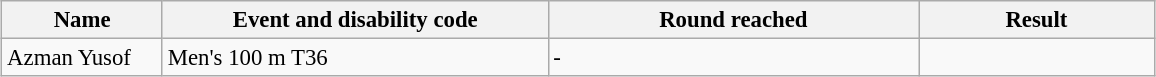<table class="wikitable sortable"  style="font-size:95%; margin-left: auto; margin-right: auto; border: none;">
<tr>
<th scope="col" style="width: 100px;">Name</th>
<th scope="col" style="width: 250px;">Event and disability code</th>
<th scope="col" style="width: 240px;">Round reached</th>
<th scope="col" style="width: 150px;">Result</th>
</tr>
<tr>
<td>Azman Yusof</td>
<td>Men's 100 m T36</td>
<td>-</td>
<td></td>
</tr>
<tr>
</tr>
</table>
